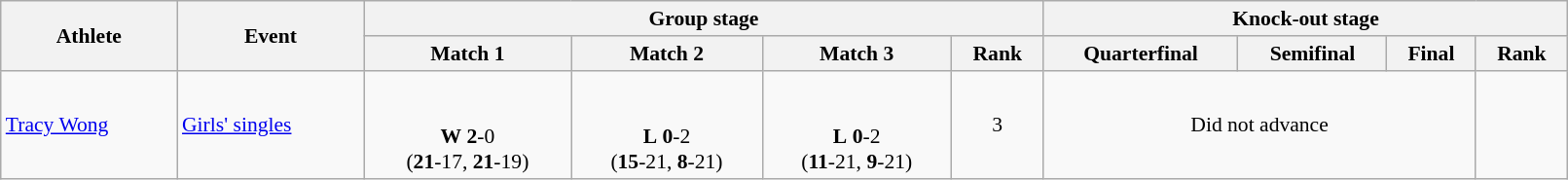<table class="wikitable" width="85%" style="text-align:left; font-size:90%">
<tr>
<th rowspan=2>Athlete</th>
<th rowspan=2>Event</th>
<th colspan=4>Group stage</th>
<th colspan=4>Knock-out stage</th>
</tr>
<tr>
<th>Match 1</th>
<th>Match 2</th>
<th>Match 3</th>
<th>Rank</th>
<th>Quarterfinal</th>
<th>Semifinal</th>
<th>Final</th>
<th>Rank</th>
</tr>
<tr>
<td><a href='#'>Tracy Wong</a></td>
<td><a href='#'>Girls' singles</a></td>
<td align=center> <br><br><strong>W</strong> <strong>2</strong>-0 <br> (<strong>21</strong>-17, <strong>21</strong>-19)</td>
<td align=center> <br><br><strong>L</strong> <strong>0</strong>-2 <br> (<strong>15</strong>-21, <strong>8</strong>-21)</td>
<td align=center> <br><br><strong>L</strong> <strong>0</strong>-2 <br> (<strong>11</strong>-21, <strong>9</strong>-21)</td>
<td align=center>3</td>
<td colspan="3" align=center>Did not advance</td>
<td align=center></td>
</tr>
</table>
